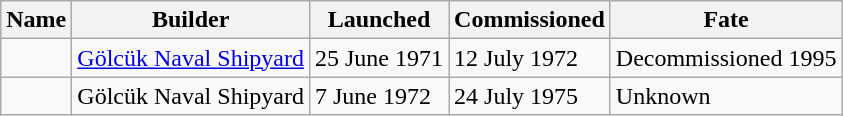<table class="wikitable">
<tr>
<th>Name</th>
<th>Builder</th>
<th>Launched</th>
<th>Commissioned</th>
<th>Fate</th>
</tr>
<tr>
<td></td>
<td> <a href='#'>Gölcük Naval Shipyard</a></td>
<td>25 June 1971</td>
<td>12 July 1972</td>
<td>Decommissioned 1995</td>
</tr>
<tr>
<td></td>
<td> Gölcük Naval Shipyard</td>
<td>7 June 1972</td>
<td>24 July 1975</td>
<td>Unknown</td>
</tr>
</table>
